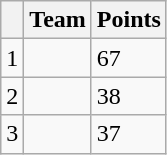<table class="wikitable sortable">
<tr>
<th></th>
<th>Team</th>
<th>Points</th>
</tr>
<tr>
<td align=center>1</td>
<td></td>
<td>67</td>
</tr>
<tr>
<td align=center>2</td>
<td></td>
<td>38</td>
</tr>
<tr>
<td align=center>3</td>
<td></td>
<td>37</td>
</tr>
</table>
